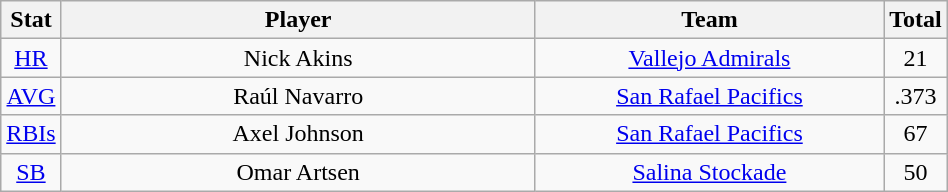<table class="wikitable"  style="width:50%; text-align:center;">
<tr>
<th style="width:5%;">Stat</th>
<th style="width:55%;">Player</th>
<th style="width:55%;">Team</th>
<th style="width:5%;">Total</th>
</tr>
<tr>
<td><a href='#'>HR</a></td>
<td>Nick Akins</td>
<td><a href='#'>Vallejo Admirals</a></td>
<td>21</td>
</tr>
<tr>
<td><a href='#'>AVG</a></td>
<td>Raúl Navarro</td>
<td><a href='#'>San Rafael Pacifics</a></td>
<td>.373</td>
</tr>
<tr>
<td><a href='#'>RBIs</a></td>
<td>Axel Johnson</td>
<td><a href='#'>San Rafael Pacifics</a></td>
<td>67</td>
</tr>
<tr>
<td><a href='#'>SB</a></td>
<td>Omar Artsen</td>
<td><a href='#'>Salina Stockade</a></td>
<td>50</td>
</tr>
</table>
